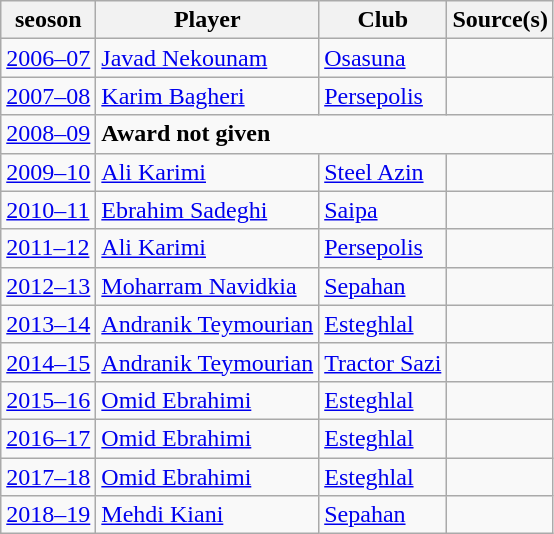<table class="wikitable">
<tr>
<th>seoson</th>
<th>Player</th>
<th>Club</th>
<th>Source(s)</th>
</tr>
<tr>
<td><a href='#'>2006–07</a></td>
<td> <a href='#'>Javad Nekounam</a></td>
<td><a href='#'>Osasuna</a></td>
<td></td>
</tr>
<tr>
<td><a href='#'>2007–08</a></td>
<td> <a href='#'>Karim Bagheri</a></td>
<td><a href='#'>Persepolis</a></td>
<td></td>
</tr>
<tr>
<td><a href='#'>2008–09</a></td>
<td colspan="3"><strong>Award not given</strong></td>
</tr>
<tr>
<td><a href='#'>2009–10</a></td>
<td> <a href='#'>Ali Karimi</a></td>
<td><a href='#'>Steel Azin</a></td>
<td></td>
</tr>
<tr>
<td><a href='#'>2010–11</a></td>
<td> <a href='#'>Ebrahim Sadeghi</a></td>
<td><a href='#'>Saipa</a></td>
<td></td>
</tr>
<tr>
<td><a href='#'>2011–12</a></td>
<td> <a href='#'>Ali Karimi</a></td>
<td><a href='#'>Persepolis</a></td>
<td></td>
</tr>
<tr>
<td><a href='#'>2012–13</a></td>
<td> <a href='#'>Moharram Navidkia</a></td>
<td><a href='#'>Sepahan</a></td>
<td></td>
</tr>
<tr>
<td><a href='#'>2013–14</a></td>
<td> <a href='#'>Andranik Teymourian</a></td>
<td><a href='#'>Esteghlal</a></td>
<td></td>
</tr>
<tr>
<td><a href='#'>2014–15</a></td>
<td> <a href='#'>Andranik Teymourian</a></td>
<td><a href='#'>Tractor Sazi</a></td>
<td></td>
</tr>
<tr>
<td><a href='#'>2015–16</a></td>
<td> <a href='#'>Omid Ebrahimi</a></td>
<td><a href='#'>Esteghlal</a></td>
<td></td>
</tr>
<tr>
<td><a href='#'>2016–17</a></td>
<td> <a href='#'>Omid Ebrahimi</a></td>
<td><a href='#'>Esteghlal</a></td>
<td></td>
</tr>
<tr>
<td><a href='#'>2017–18</a></td>
<td> <a href='#'>Omid Ebrahimi</a></td>
<td><a href='#'>Esteghlal</a></td>
<td></td>
</tr>
<tr>
<td><a href='#'>2018–19</a></td>
<td> <a href='#'>Mehdi Kiani</a></td>
<td><a href='#'>Sepahan</a></td>
<td></td>
</tr>
</table>
